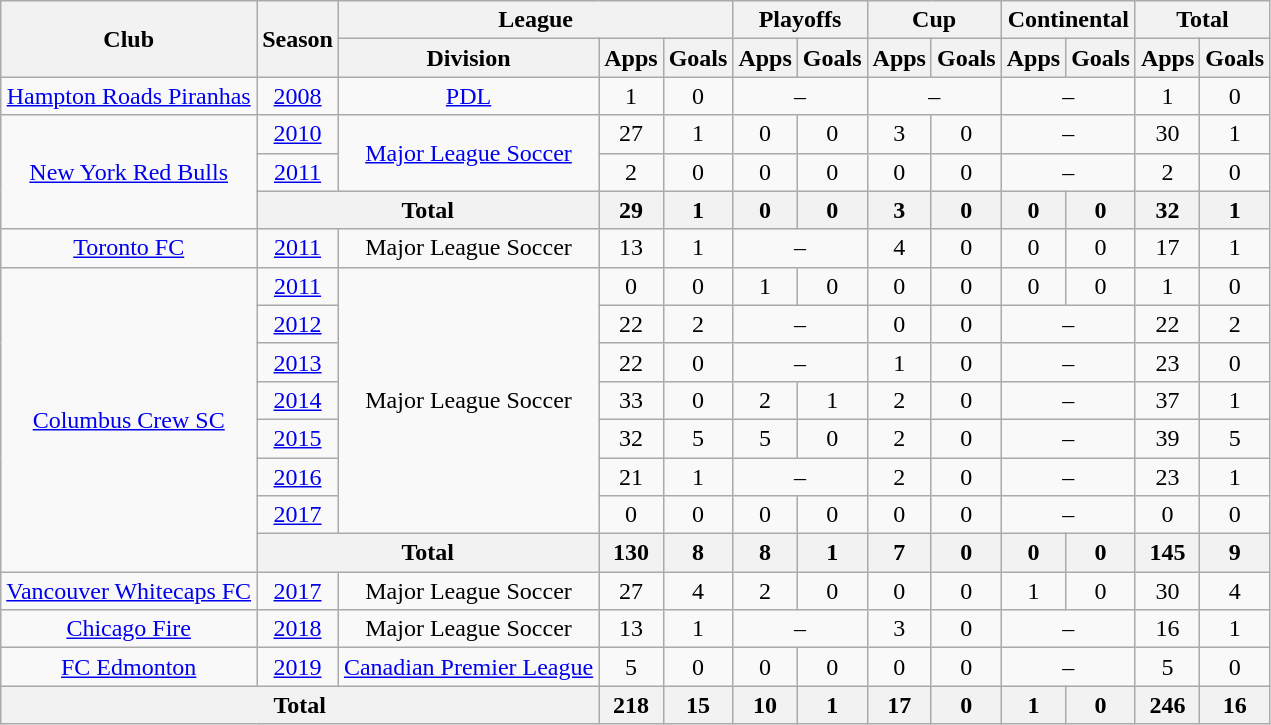<table class="wikitable" style="text-align: center;">
<tr>
<th rowspan=2>Club</th>
<th rowspan=2>Season</th>
<th colspan=3>League</th>
<th colspan=2>Playoffs</th>
<th colspan=2>Cup</th>
<th colspan=2>Continental</th>
<th colspan=2>Total</th>
</tr>
<tr>
<th>Division</th>
<th>Apps</th>
<th>Goals</th>
<th>Apps</th>
<th>Goals</th>
<th>Apps</th>
<th>Goals</th>
<th>Apps</th>
<th>Goals</th>
<th>Apps</th>
<th>Goals</th>
</tr>
<tr>
<td><a href='#'>Hampton Roads Piranhas</a></td>
<td><a href='#'>2008</a></td>
<td><a href='#'>PDL</a></td>
<td>1</td>
<td>0</td>
<td colspan=2>–</td>
<td colspan=2>–</td>
<td colspan=2>–</td>
<td>1</td>
<td>0</td>
</tr>
<tr>
<td rowspan=3><a href='#'>New York Red Bulls</a></td>
<td><a href='#'>2010</a></td>
<td rowspan=2><a href='#'>Major League Soccer</a></td>
<td>27</td>
<td>1</td>
<td>0</td>
<td>0</td>
<td>3</td>
<td>0</td>
<td colspan=2>–</td>
<td>30</td>
<td>1</td>
</tr>
<tr>
<td><a href='#'>2011</a></td>
<td>2</td>
<td>0</td>
<td>0</td>
<td>0</td>
<td>0</td>
<td>0</td>
<td colspan=2>–</td>
<td>2</td>
<td>0</td>
</tr>
<tr>
<th colspan=2>Total</th>
<th>29</th>
<th>1</th>
<th>0</th>
<th>0</th>
<th>3</th>
<th>0</th>
<th>0</th>
<th>0</th>
<th>32</th>
<th>1</th>
</tr>
<tr>
<td><a href='#'>Toronto FC</a></td>
<td><a href='#'>2011</a></td>
<td>Major League Soccer</td>
<td>13</td>
<td>1</td>
<td colspan=2>–</td>
<td>4</td>
<td>0</td>
<td>0</td>
<td>0</td>
<td>17</td>
<td>1</td>
</tr>
<tr>
<td rowspan=8><a href='#'>Columbus Crew SC</a></td>
<td><a href='#'>2011</a></td>
<td rowspan=7>Major League Soccer</td>
<td>0</td>
<td>0</td>
<td>1</td>
<td>0</td>
<td>0</td>
<td>0</td>
<td>0</td>
<td>0</td>
<td>1</td>
<td>0</td>
</tr>
<tr>
<td><a href='#'>2012</a></td>
<td>22</td>
<td>2</td>
<td colspan=2>–</td>
<td>0</td>
<td>0</td>
<td colspan=2>–</td>
<td>22</td>
<td>2</td>
</tr>
<tr>
<td><a href='#'>2013</a></td>
<td>22</td>
<td>0</td>
<td colspan=2>–</td>
<td>1</td>
<td>0</td>
<td colspan=2>–</td>
<td>23</td>
<td>0</td>
</tr>
<tr>
<td><a href='#'>2014</a></td>
<td>33</td>
<td>0</td>
<td>2</td>
<td>1</td>
<td>2</td>
<td>0</td>
<td colspan=2>–</td>
<td>37</td>
<td>1</td>
</tr>
<tr>
<td><a href='#'>2015</a></td>
<td>32</td>
<td>5</td>
<td>5</td>
<td>0</td>
<td>2</td>
<td>0</td>
<td colspan=2>–</td>
<td>39</td>
<td>5</td>
</tr>
<tr>
<td><a href='#'>2016</a></td>
<td>21</td>
<td>1</td>
<td colspan=2>–</td>
<td>2</td>
<td>0</td>
<td colspan=2>–</td>
<td>23</td>
<td>1</td>
</tr>
<tr>
<td><a href='#'>2017</a></td>
<td>0</td>
<td>0</td>
<td>0</td>
<td>0</td>
<td>0</td>
<td>0</td>
<td colspan=2>–</td>
<td>0</td>
<td>0</td>
</tr>
<tr>
<th colspan=2>Total</th>
<th>130</th>
<th>8</th>
<th>8</th>
<th>1</th>
<th>7</th>
<th>0</th>
<th>0</th>
<th>0</th>
<th>145</th>
<th>9</th>
</tr>
<tr>
<td><a href='#'>Vancouver Whitecaps FC</a></td>
<td><a href='#'>2017</a></td>
<td>Major League Soccer</td>
<td>27</td>
<td>4</td>
<td>2</td>
<td>0</td>
<td>0</td>
<td>0</td>
<td>1</td>
<td>0</td>
<td>30</td>
<td>4</td>
</tr>
<tr>
<td><a href='#'>Chicago Fire</a></td>
<td><a href='#'>2018</a></td>
<td>Major League Soccer</td>
<td>13</td>
<td>1</td>
<td colspan=2>–</td>
<td>3</td>
<td>0</td>
<td colspan=2>–</td>
<td>16</td>
<td>1</td>
</tr>
<tr>
<td><a href='#'>FC Edmonton</a></td>
<td><a href='#'>2019</a></td>
<td><a href='#'>Canadian Premier League</a></td>
<td>5</td>
<td>0</td>
<td>0</td>
<td>0</td>
<td>0</td>
<td>0</td>
<td colspan=2>–</td>
<td>5</td>
<td>0</td>
</tr>
<tr>
<th colspan=3>Total</th>
<th>218</th>
<th>15</th>
<th>10</th>
<th>1</th>
<th>17</th>
<th>0</th>
<th>1</th>
<th>0</th>
<th>246</th>
<th>16</th>
</tr>
</table>
